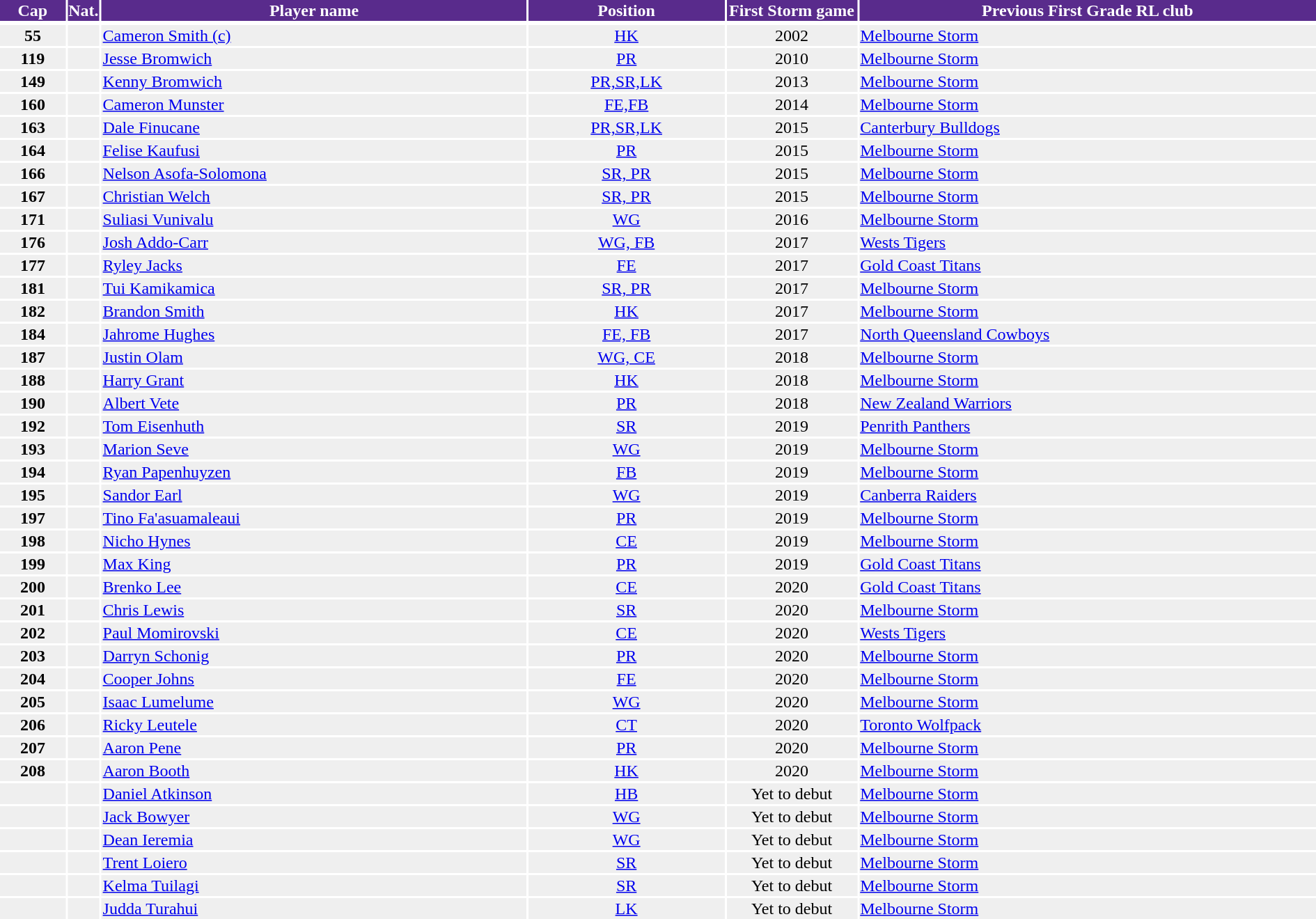<table width=100%>
<tr bgcolor="#592B8C"; style="color:#FFFFFF">
<th width=5%>Cap</th>
<th width=1%>Nat.</th>
<th !width=30%>Player name</th>
<th width=15%>Position</th>
<th width=10%>First Storm game</th>
<th width=35%>Previous First Grade RL club  </th>
</tr>
<tr>
</tr>
<tr bgcolor="#efefef">
<td align=center><strong>55</strong></td>
<td align=center></td>
<td><a href='#'>Cameron Smith (c)</a></td>
<td align=center><a href='#'>HK</a></td>
<td align=center>2002</td>
<td> <a href='#'>Melbourne Storm</a></td>
</tr>
<tr bgcolor="#efefef">
<td align=center><strong>119</strong></td>
<td align=center></td>
<td><a href='#'>Jesse Bromwich</a></td>
<td align=center><a href='#'>PR</a></td>
<td align=center>2010</td>
<td> <a href='#'>Melbourne Storm</a></td>
</tr>
<tr bgcolor="#efefef">
<td align=center><strong>149</strong></td>
<td align=center></td>
<td><a href='#'>Kenny Bromwich</a></td>
<td align=center><a href='#'>PR,SR,LK</a></td>
<td align=center>2013</td>
<td> <a href='#'>Melbourne Storm</a></td>
</tr>
<tr bgcolor="#efefef">
<td align=center><strong>160</strong></td>
<td align=center></td>
<td><a href='#'>Cameron Munster</a></td>
<td align=center><a href='#'>FE,FB</a></td>
<td align=center>2014</td>
<td> <a href='#'>Melbourne Storm</a></td>
</tr>
<tr bgcolor="#efefef">
<td align=center><strong>163</strong></td>
<td align=center></td>
<td><a href='#'>Dale Finucane</a></td>
<td align=center><a href='#'>PR,SR,LK</a></td>
<td align=center>2015</td>
<td> <a href='#'>Canterbury Bulldogs</a></td>
</tr>
<tr bgcolor="#efefef">
<td align=center><strong>164</strong></td>
<td align=center></td>
<td><a href='#'>Felise Kaufusi</a></td>
<td align=center><a href='#'>PR</a></td>
<td align=center>2015</td>
<td> <a href='#'>Melbourne Storm</a></td>
</tr>
<tr bgcolor="#efefef">
<td align=center><strong>166</strong></td>
<td align=center></td>
<td><a href='#'>Nelson Asofa-Solomona</a></td>
<td align=center><a href='#'>SR, PR</a></td>
<td align=center>2015</td>
<td> <a href='#'>Melbourne Storm</a></td>
</tr>
<tr bgcolor="#efefef">
<td align=center><strong>167</strong></td>
<td align=center></td>
<td><a href='#'>Christian Welch</a></td>
<td align=center><a href='#'>SR, PR</a></td>
<td align=center>2015</td>
<td> <a href='#'>Melbourne Storm</a></td>
</tr>
<tr bgcolor="#efefef">
<td align=center><strong>171</strong></td>
<td align=center></td>
<td><a href='#'>Suliasi Vunivalu</a></td>
<td align=center><a href='#'>WG</a></td>
<td align=center>2016</td>
<td> <a href='#'>Melbourne Storm</a></td>
</tr>
<tr bgcolor="#efefef">
<td align=center><strong>176</strong></td>
<td align=center></td>
<td><a href='#'>Josh Addo-Carr</a></td>
<td align=center><a href='#'>WG, FB</a></td>
<td align=center>2017</td>
<td> <a href='#'>Wests Tigers</a></td>
</tr>
<tr bgcolor="#efefef">
<td align=center><strong>177</strong></td>
<td align=center></td>
<td><a href='#'>Ryley Jacks</a></td>
<td align=center><a href='#'>FE</a></td>
<td align=center>2017</td>
<td> <a href='#'>Gold Coast Titans</a></td>
</tr>
<tr bgcolor="#efefef">
<td align=center><strong>181</strong></td>
<td align=center></td>
<td><a href='#'>Tui Kamikamica</a></td>
<td align=center><a href='#'>SR, PR</a></td>
<td align=center>2017</td>
<td> <a href='#'>Melbourne Storm</a></td>
</tr>
<tr bgcolor="#efefef">
<td align=center><strong>182</strong></td>
<td align=center></td>
<td><a href='#'>Brandon Smith</a></td>
<td align=center><a href='#'>HK</a></td>
<td align=center>2017</td>
<td> <a href='#'>Melbourne Storm</a></td>
</tr>
<tr bgcolor="#efefef">
<td align=center><strong>184</strong></td>
<td align=center></td>
<td><a href='#'>Jahrome Hughes</a></td>
<td align=center><a href='#'>FE, FB</a></td>
<td align=center>2017</td>
<td> <a href='#'>North Queensland Cowboys</a></td>
</tr>
<tr bgcolor="#efefef">
<td align=center><strong>187</strong></td>
<td align=center></td>
<td><a href='#'>Justin Olam</a></td>
<td align=center><a href='#'>WG, CE</a></td>
<td align=center>2018</td>
<td> <a href='#'>Melbourne Storm</a></td>
</tr>
<tr bgcolor="#efefef">
<td align=center><strong>188</strong></td>
<td align=center></td>
<td><a href='#'>Harry Grant</a></td>
<td align=center><a href='#'>HK</a></td>
<td align=center>2018</td>
<td> <a href='#'>Melbourne Storm</a></td>
</tr>
<tr bgcolor="#efefef">
<td align=center><strong>190</strong></td>
<td align=center></td>
<td><a href='#'>Albert Vete</a></td>
<td align=center><a href='#'>PR</a></td>
<td align=center>2018</td>
<td> <a href='#'>New Zealand Warriors</a></td>
</tr>
<tr bgcolor="#efefef">
<td align=center><strong>192</strong></td>
<td align=center></td>
<td><a href='#'>Tom Eisenhuth</a></td>
<td align=center><a href='#'>SR</a></td>
<td align=center>2019</td>
<td> <a href='#'>Penrith Panthers</a></td>
</tr>
<tr bgcolor="#efefef">
<td align=center><strong>193</strong></td>
<td align=center></td>
<td><a href='#'>Marion Seve</a></td>
<td align=center><a href='#'>WG</a></td>
<td align=center>2019</td>
<td> <a href='#'>Melbourne Storm</a></td>
</tr>
<tr bgcolor="#efefef">
<td align=center><strong>194</strong></td>
<td align=center></td>
<td><a href='#'>Ryan Papenhuyzen</a></td>
<td align=center><a href='#'>FB</a></td>
<td align=center>2019</td>
<td> <a href='#'>Melbourne Storm</a></td>
</tr>
<tr bgcolor="#efefef">
<td align=center><strong>195</strong></td>
<td align=center></td>
<td><a href='#'>Sandor Earl</a></td>
<td align=center><a href='#'>WG</a></td>
<td align=center>2019</td>
<td> <a href='#'>Canberra Raiders</a></td>
</tr>
<tr bgcolor="#efefef">
<td align=center><strong>197</strong></td>
<td align=center></td>
<td><a href='#'>Tino Fa'asuamaleaui</a></td>
<td align=center><a href='#'>PR</a></td>
<td align=center>2019</td>
<td> <a href='#'>Melbourne Storm</a></td>
</tr>
<tr bgcolor="#efefef">
<td align=center><strong>198</strong></td>
<td align=center></td>
<td><a href='#'>Nicho Hynes</a></td>
<td align=center><a href='#'>CE</a></td>
<td align=center>2019</td>
<td> <a href='#'>Melbourne Storm</a></td>
</tr>
<tr bgcolor="#efefef">
<td align=center><strong>199</strong></td>
<td align=center></td>
<td><a href='#'>Max King</a></td>
<td align=center><a href='#'>PR</a></td>
<td align=center>2019</td>
<td> <a href='#'>Gold Coast Titans</a></td>
</tr>
<tr bgcolor="#efefef">
<td align=center><strong>200</strong></td>
<td align=center></td>
<td><a href='#'>Brenko Lee</a></td>
<td align=center><a href='#'>CE</a></td>
<td align=center>2020</td>
<td> <a href='#'>Gold Coast Titans</a></td>
</tr>
<tr bgcolor="#efefef">
<td align=center><strong>201</strong></td>
<td align=center></td>
<td><a href='#'>Chris Lewis</a></td>
<td align=center><a href='#'>SR</a></td>
<td align=center>2020</td>
<td> <a href='#'>Melbourne Storm</a></td>
</tr>
<tr bgcolor="#efefef">
<td align=center><strong>202</strong></td>
<td align=center></td>
<td><a href='#'>Paul Momirovski</a></td>
<td align=center><a href='#'>CE</a></td>
<td align=center>2020</td>
<td> <a href='#'>Wests Tigers</a></td>
</tr>
<tr bgcolor="#efefef">
<td align=center><strong>203</strong></td>
<td align=center></td>
<td><a href='#'>Darryn Schonig</a></td>
<td align=center><a href='#'>PR</a></td>
<td align=center>2020</td>
<td> <a href='#'>Melbourne Storm</a></td>
</tr>
<tr bgcolor="#efefef">
<td align=center><strong>204</strong></td>
<td align=center></td>
<td><a href='#'>Cooper Johns</a></td>
<td align=center><a href='#'>FE</a></td>
<td align=center>2020</td>
<td> <a href='#'>Melbourne Storm</a></td>
</tr>
<tr bgcolor="#efefef">
<td align=center><strong>205</strong></td>
<td align=center></td>
<td><a href='#'>Isaac Lumelume</a></td>
<td align=center><a href='#'>WG</a></td>
<td align=center>2020</td>
<td> <a href='#'>Melbourne Storm</a></td>
</tr>
<tr bgcolor="#efefef">
<td align=center><strong>206</strong></td>
<td align=center></td>
<td><a href='#'>Ricky Leutele</a></td>
<td align=center><a href='#'>CT</a></td>
<td align=center>2020</td>
<td> <a href='#'>Toronto Wolfpack</a></td>
</tr>
<tr bgcolor="#efefef">
<td align=center><strong>207</strong></td>
<td align=center></td>
<td><a href='#'>Aaron Pene</a></td>
<td align=center><a href='#'>PR</a></td>
<td align=center>2020</td>
<td> <a href='#'>Melbourne Storm</a></td>
</tr>
<tr bgcolor="#efefef">
<td align=center><strong>208</strong></td>
<td align=center></td>
<td><a href='#'>Aaron Booth</a></td>
<td align=center><a href='#'>HK</a></td>
<td align=center>2020</td>
<td> <a href='#'>Melbourne Storm</a></td>
</tr>
<tr bgcolor="#efefef">
<td align=center></td>
<td align=center></td>
<td><a href='#'>Daniel Atkinson</a></td>
<td align=center><a href='#'>HB</a></td>
<td align=center>Yet to debut</td>
<td> <a href='#'>Melbourne Storm</a></td>
</tr>
<tr bgcolor="#efefef">
<td align=center></td>
<td align=center></td>
<td><a href='#'>Jack Bowyer</a></td>
<td align=center><a href='#'>WG</a></td>
<td align=center>Yet to debut</td>
<td> <a href='#'>Melbourne Storm</a></td>
</tr>
<tr bgcolor="#efefef">
<td align=center></td>
<td align=center></td>
<td><a href='#'>Dean Ieremia</a></td>
<td align=center><a href='#'>WG</a></td>
<td align=center>Yet to debut</td>
<td> <a href='#'>Melbourne Storm</a></td>
</tr>
<tr bgcolor="#efefef">
<td align=center></td>
<td align=center></td>
<td><a href='#'>Trent Loiero</a></td>
<td align=center><a href='#'>SR</a></td>
<td align=center>Yet to debut</td>
<td> <a href='#'>Melbourne Storm</a></td>
</tr>
<tr bgcolor="#efefef">
<td align=center></td>
<td align=center></td>
<td><a href='#'>Kelma Tuilagi</a></td>
<td align=center><a href='#'>SR</a></td>
<td align=center>Yet to debut</td>
<td> <a href='#'>Melbourne Storm</a></td>
</tr>
<tr bgcolor="#efefef">
<td align=center></td>
<td align=center></td>
<td><a href='#'>Judda Turahui</a></td>
<td align=center><a href='#'>LK</a></td>
<td align=center>Yet to debut</td>
<td> <a href='#'>Melbourne Storm</a></td>
</tr>
</table>
